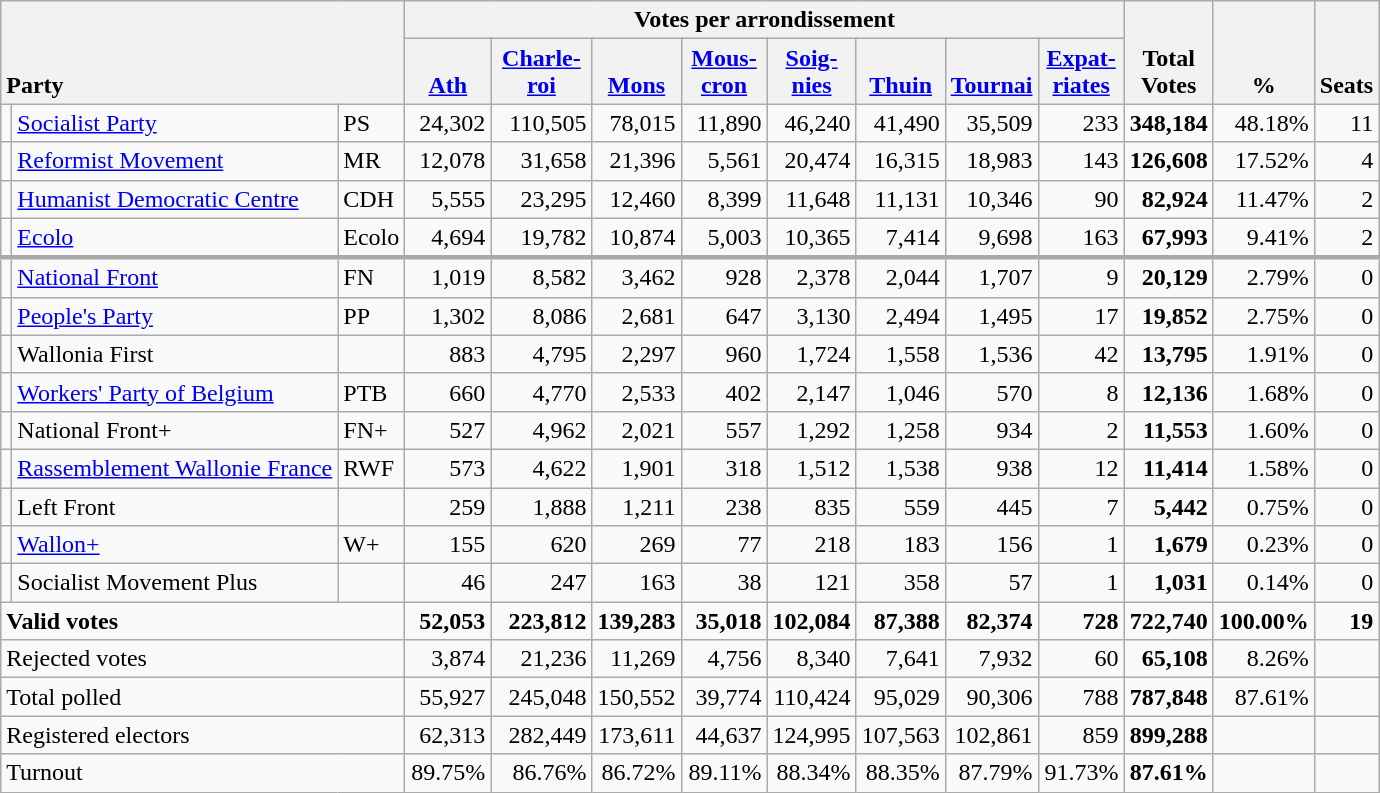<table class="wikitable" border="1" style="text-align:right;">
<tr>
<th style="text-align:left;" valign=bottom rowspan=2 colspan=3>Party</th>
<th colspan=8>Votes per arrondissement</th>
<th align=center valign=bottom rowspan=2 width="50">Total Votes</th>
<th align=center valign=bottom rowspan=2 width="50">%</th>
<th align=center valign=bottom rowspan=2>Seats</th>
</tr>
<tr>
<th align=center valign=bottom width="50"><a href='#'>Ath</a></th>
<th align=center valign=bottom width="60"><a href='#'>Charle- roi</a></th>
<th align=center valign=bottom width="50"><a href='#'>Mons</a></th>
<th align=center valign=bottom width="50"><a href='#'>Mous- cron</a></th>
<th align=center valign=bottom width="50"><a href='#'>Soig- nies</a></th>
<th align=center valign=bottom width="50"><a href='#'>Thuin</a></th>
<th align=center valign=bottom width="50"><a href='#'>Tournai</a></th>
<th align=center valign=bottom width="50"><a href='#'>Expat- riates</a></th>
</tr>
<tr>
<td></td>
<td align=left><a href='#'>Socialist Party</a></td>
<td align=left>PS</td>
<td>24,302</td>
<td>110,505</td>
<td>78,015</td>
<td>11,890</td>
<td>46,240</td>
<td>41,490</td>
<td>35,509</td>
<td>233</td>
<td><strong>348,184</strong></td>
<td>48.18%</td>
<td>11</td>
</tr>
<tr>
<td></td>
<td align=left><a href='#'>Reformist Movement</a></td>
<td align=left>MR</td>
<td>12,078</td>
<td>31,658</td>
<td>21,396</td>
<td>5,561</td>
<td>20,474</td>
<td>16,315</td>
<td>18,983</td>
<td>143</td>
<td><strong>126,608</strong></td>
<td>17.52%</td>
<td>4</td>
</tr>
<tr>
<td></td>
<td align=left style="white-space: nowrap;"><a href='#'>Humanist Democratic Centre</a></td>
<td align=left>CDH</td>
<td>5,555</td>
<td>23,295</td>
<td>12,460</td>
<td>8,399</td>
<td>11,648</td>
<td>11,131</td>
<td>10,346</td>
<td>90</td>
<td><strong>82,924</strong></td>
<td>11.47%</td>
<td>2</td>
</tr>
<tr>
<td></td>
<td align=left><a href='#'>Ecolo</a></td>
<td align=left>Ecolo</td>
<td>4,694</td>
<td>19,782</td>
<td>10,874</td>
<td>5,003</td>
<td>10,365</td>
<td>7,414</td>
<td>9,698</td>
<td>163</td>
<td><strong>67,993</strong></td>
<td>9.41%</td>
<td>2</td>
</tr>
<tr style="border-top:3px solid darkgray;">
<td></td>
<td align=left><a href='#'>National Front</a></td>
<td align=left>FN</td>
<td>1,019</td>
<td>8,582</td>
<td>3,462</td>
<td>928</td>
<td>2,378</td>
<td>2,044</td>
<td>1,707</td>
<td>9</td>
<td><strong>20,129</strong></td>
<td>2.79%</td>
<td>0</td>
</tr>
<tr>
<td></td>
<td align=left><a href='#'>People's Party</a></td>
<td align=left>PP</td>
<td>1,302</td>
<td>8,086</td>
<td>2,681</td>
<td>647</td>
<td>3,130</td>
<td>2,494</td>
<td>1,495</td>
<td>17</td>
<td><strong>19,852</strong></td>
<td>2.75%</td>
<td>0</td>
</tr>
<tr>
<td></td>
<td align=left>Wallonia First</td>
<td align=left></td>
<td>883</td>
<td>4,795</td>
<td>2,297</td>
<td>960</td>
<td>1,724</td>
<td>1,558</td>
<td>1,536</td>
<td>42</td>
<td><strong>13,795</strong></td>
<td>1.91%</td>
<td>0</td>
</tr>
<tr>
<td></td>
<td align=left><a href='#'>Workers' Party of Belgium</a></td>
<td align=left>PTB</td>
<td>660</td>
<td>4,770</td>
<td>2,533</td>
<td>402</td>
<td>2,147</td>
<td>1,046</td>
<td>570</td>
<td>8</td>
<td><strong>12,136</strong></td>
<td>1.68%</td>
<td>0</td>
</tr>
<tr>
<td></td>
<td align=left>National Front+</td>
<td align=left>FN+</td>
<td>527</td>
<td>4,962</td>
<td>2,021</td>
<td>557</td>
<td>1,292</td>
<td>1,258</td>
<td>934</td>
<td>2</td>
<td><strong>11,553</strong></td>
<td>1.60%</td>
<td>0</td>
</tr>
<tr>
<td></td>
<td align=left><a href='#'>Rassemblement Wallonie France</a></td>
<td align=left>RWF</td>
<td>573</td>
<td>4,622</td>
<td>1,901</td>
<td>318</td>
<td>1,512</td>
<td>1,538</td>
<td>938</td>
<td>12</td>
<td><strong>11,414</strong></td>
<td>1.58%</td>
<td>0</td>
</tr>
<tr>
<td></td>
<td align=left>Left Front</td>
<td align=left></td>
<td>259</td>
<td>1,888</td>
<td>1,211</td>
<td>238</td>
<td>835</td>
<td>559</td>
<td>445</td>
<td>7</td>
<td><strong>5,442</strong></td>
<td>0.75%</td>
<td>0</td>
</tr>
<tr>
<td></td>
<td align=left><a href='#'>Wallon+</a></td>
<td align=left>W+</td>
<td>155</td>
<td>620</td>
<td>269</td>
<td>77</td>
<td>218</td>
<td>183</td>
<td>156</td>
<td>1</td>
<td><strong>1,679</strong></td>
<td>0.23%</td>
<td>0</td>
</tr>
<tr>
<td></td>
<td align=left>Socialist Movement Plus</td>
<td align=left></td>
<td>46</td>
<td>247</td>
<td>163</td>
<td>38</td>
<td>121</td>
<td>358</td>
<td>57</td>
<td>1</td>
<td><strong>1,031</strong></td>
<td>0.14%</td>
<td>0</td>
</tr>
<tr style="font-weight:bold">
<td align=left colspan=3>Valid votes</td>
<td>52,053</td>
<td>223,812</td>
<td>139,283</td>
<td>35,018</td>
<td>102,084</td>
<td>87,388</td>
<td>82,374</td>
<td>728</td>
<td>722,740</td>
<td>100.00%</td>
<td>19</td>
</tr>
<tr>
<td align=left colspan=3>Rejected votes</td>
<td>3,874</td>
<td>21,236</td>
<td>11,269</td>
<td>4,756</td>
<td>8,340</td>
<td>7,641</td>
<td>7,932</td>
<td>60</td>
<td><strong>65,108</strong></td>
<td>8.26%</td>
<td></td>
</tr>
<tr>
<td align=left colspan=3>Total polled</td>
<td>55,927</td>
<td>245,048</td>
<td>150,552</td>
<td>39,774</td>
<td>110,424</td>
<td>95,029</td>
<td>90,306</td>
<td>788</td>
<td><strong>787,848</strong></td>
<td>87.61%</td>
<td></td>
</tr>
<tr>
<td align=left colspan=3>Registered electors</td>
<td>62,313</td>
<td>282,449</td>
<td>173,611</td>
<td>44,637</td>
<td>124,995</td>
<td>107,563</td>
<td>102,861</td>
<td>859</td>
<td><strong>899,288</strong></td>
<td></td>
<td></td>
</tr>
<tr>
<td align=left colspan=3>Turnout</td>
<td>89.75%</td>
<td>86.76%</td>
<td>86.72%</td>
<td>89.11%</td>
<td>88.34%</td>
<td>88.35%</td>
<td>87.79%</td>
<td>91.73%</td>
<td><strong>87.61%</strong></td>
<td></td>
<td></td>
</tr>
</table>
